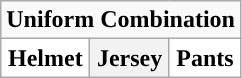<table class="wikitable">
<tr>
<td align="center" Colspan="3"><strong>Uniform Combination</strong></td>
</tr>
<tr align="center">
<th style="background:#FFFFFF;">Helmet</th>
<th>Jersey</th>
<th style="background:#FFFFFF;">Pants</th>
</tr>
</table>
